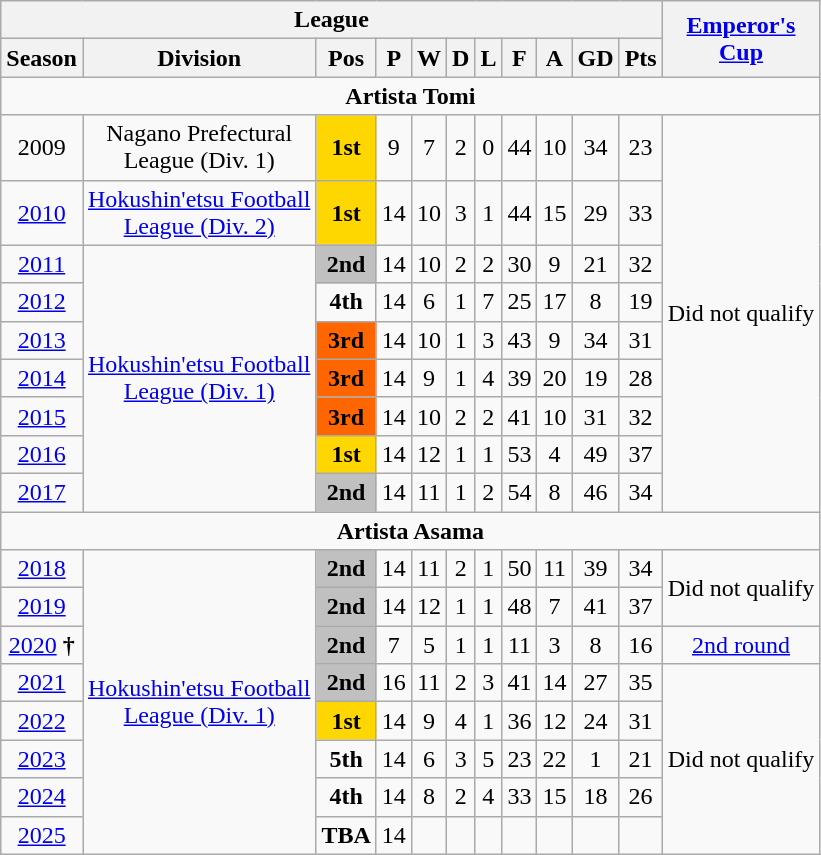<table class="wikitable" style="text-align:center;">
<tr>
<th colspan="11">League</th>
<th rowspan="2"><a href='#'>Emperor's<br>Cup</a></th>
</tr>
<tr>
<th>Season</th>
<th>Division</th>
<th>Pos</th>
<th>P</th>
<th>W</th>
<th>D</th>
<th>L</th>
<th>F</th>
<th>A</th>
<th>GD</th>
<th>Pts</th>
</tr>
<tr>
<td colspan="12"><strong>Artista Tomi</strong></td>
</tr>
<tr>
<td>2009</td>
<td>Nagano Prefectural<br> League (Div. 1)</td>
<td bgcolor="gold"><strong>1st</strong></td>
<td>9</td>
<td>7</td>
<td>2</td>
<td>0</td>
<td>44</td>
<td>10</td>
<td>34</td>
<td>23</td>
<td rowspan="9">Did not qualify</td>
</tr>
<tr>
<td><a href='#'>2010</a></td>
<td><a href='#'>Hokushin'etsu Football<br> League (Div. 2)</a></td>
<td bgcolor="gold"><strong>1st</strong></td>
<td>14</td>
<td>10</td>
<td>3</td>
<td>1</td>
<td>44</td>
<td>15</td>
<td>29</td>
<td>33</td>
</tr>
<tr>
<td><a href='#'>2011</a></td>
<td rowspan="7"><a href='#'>Hokushin'etsu Football<br> League (Div. 1)</a></td>
<td bgcolor="silver"><strong>2nd</strong></td>
<td>14</td>
<td>10</td>
<td>2</td>
<td>2</td>
<td>30</td>
<td>9</td>
<td>21</td>
<td>32</td>
</tr>
<tr>
<td><a href='#'>2012</a></td>
<td><strong>4th</strong></td>
<td>14</td>
<td>6</td>
<td>1</td>
<td>7</td>
<td>25</td>
<td>17</td>
<td>8</td>
<td>19</td>
</tr>
<tr>
<td><a href='#'>2013</a></td>
<td bgcolor="ff6600"><strong>3rd</strong></td>
<td>14</td>
<td>10</td>
<td>1</td>
<td>3</td>
<td>43</td>
<td>9</td>
<td>34</td>
<td>31</td>
</tr>
<tr>
<td><a href='#'>2014</a></td>
<td bgcolor="ff6600"><strong>3rd</strong></td>
<td>14</td>
<td>9</td>
<td>1</td>
<td>4</td>
<td>39</td>
<td>20</td>
<td>19</td>
<td>28</td>
</tr>
<tr>
<td><a href='#'>2015</a></td>
<td bgcolor="ff6600"><strong>3rd</strong></td>
<td>14</td>
<td>10</td>
<td>2</td>
<td>2</td>
<td>41</td>
<td>10</td>
<td>31</td>
<td>32</td>
</tr>
<tr>
<td><a href='#'>2016</a></td>
<td bgcolor="gold"><strong>1st</strong></td>
<td>14</td>
<td>12</td>
<td>1</td>
<td>1</td>
<td>53</td>
<td>4</td>
<td>49</td>
<td>37</td>
</tr>
<tr>
<td><a href='#'>2017</a></td>
<td bgcolor="silver"><strong>2nd</strong></td>
<td>14</td>
<td>11</td>
<td>1</td>
<td>2</td>
<td>54</td>
<td>8</td>
<td>46</td>
<td>34</td>
</tr>
<tr>
<td colspan="12"><strong>Artista Asama</strong></td>
</tr>
<tr>
<td><a href='#'>2018</a></td>
<td rowspan="8"><a href='#'>Hokushin'etsu Football<br> League (Div. 1)</a></td>
<td bgcolor="silver"><strong>2nd</strong></td>
<td>14</td>
<td>11</td>
<td>2</td>
<td>1</td>
<td>50</td>
<td>11</td>
<td>39</td>
<td>34</td>
<td rowspan="2">Did not qualify</td>
</tr>
<tr>
<td><a href='#'>2019</a></td>
<td bgcolor="silver"><strong>2nd</strong></td>
<td>14</td>
<td>12</td>
<td>1</td>
<td>1</td>
<td>48</td>
<td>7</td>
<td>41</td>
<td>37</td>
</tr>
<tr>
<td><a href='#'>2020</a> <strong>†</strong></td>
<td bgcolor="silver"><strong>2nd</strong></td>
<td>7</td>
<td>5</td>
<td>1</td>
<td>1</td>
<td>11</td>
<td>3</td>
<td>8</td>
<td>16</td>
<td><a href='#'>2nd round</a></td>
</tr>
<tr>
<td><a href='#'>2021</a></td>
<td bgcolor="silver"><strong>2nd</strong></td>
<td>16</td>
<td>11</td>
<td>2</td>
<td>3</td>
<td>41</td>
<td>14</td>
<td>27</td>
<td>35</td>
<td rowspan="5">Did not qualify</td>
</tr>
<tr>
<td><a href='#'>2022</a></td>
<td bgcolor="gold"><strong>1st</strong></td>
<td>14</td>
<td>9</td>
<td>4</td>
<td>1</td>
<td>36</td>
<td>12</td>
<td>24</td>
<td>31</td>
</tr>
<tr>
<td><a href='#'>2023</a></td>
<td><strong>5th</strong></td>
<td>14</td>
<td>6</td>
<td>3</td>
<td>5</td>
<td>23</td>
<td>22</td>
<td>1</td>
<td>21</td>
</tr>
<tr>
<td><a href='#'>2024</a></td>
<td><strong>4th</strong></td>
<td>14</td>
<td>8</td>
<td>2</td>
<td>4</td>
<td>33</td>
<td>15</td>
<td>18</td>
<td>26</td>
</tr>
<tr>
<td><a href='#'>2025</a></td>
<td><strong>TBA</strong></td>
<td>14</td>
<td></td>
<td></td>
<td></td>
<td></td>
<td></td>
<td></td>
<td></td>
</tr>
</table>
